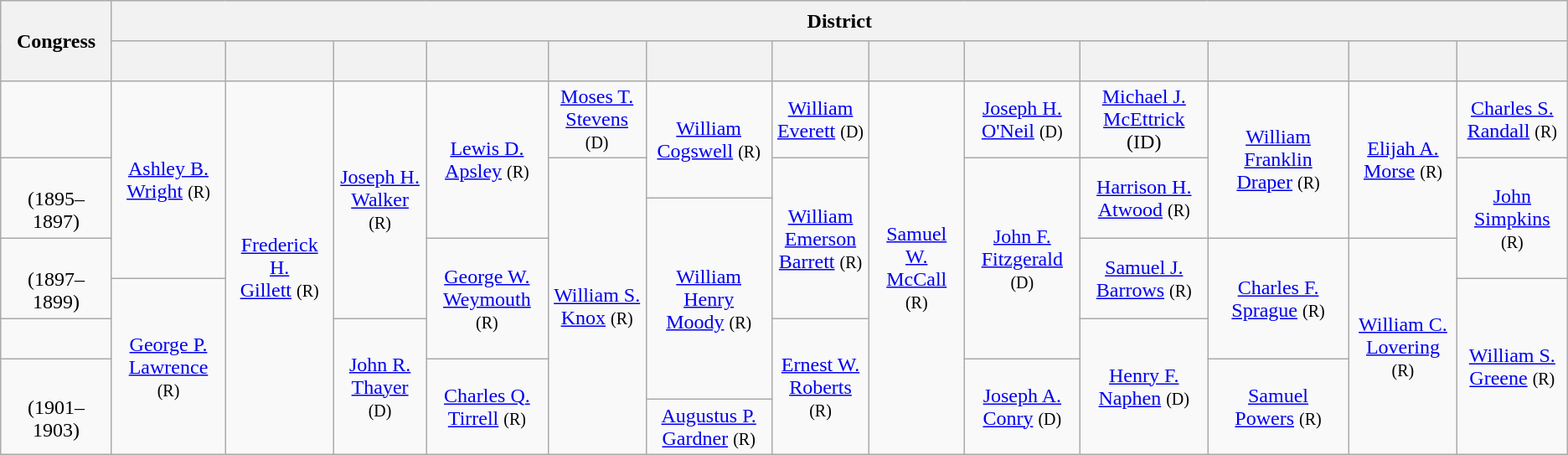<table class=wikitable style="text-align:center">
<tr style="height:2em">
<th rowspan=2>Congress</th>
<th colspan=13>District</th>
</tr>
<tr style="height:2em">
<th></th>
<th></th>
<th></th>
<th></th>
<th></th>
<th></th>
<th></th>
<th></th>
<th></th>
<th></th>
<th></th>
<th></th>
<th></th>
</tr>
<tr style="height:2em">
<td scope=row><strong></strong><br></td>
<td rowspan=4 ><a href='#'>Ashley B.<br>Wright</a> <small>(R)</small></td>
<td rowspan=8 ><a href='#'>Frederick H.<br>Gillett</a> <small>(R)</small></td>
<td rowspan=5 ><a href='#'>Joseph H.<br>Walker</a> <small>(R)</small></td>
<td rowspan=3 ><a href='#'>Lewis D.<br>Apsley</a> <small>(R)</small></td>
<td><a href='#'>Moses T.<br>Stevens</a> <small>(D)</small></td>
<td rowspan=2 ><a href='#'>William<br>Cogswell</a> <small>(R)</small></td>
<td><a href='#'>William<br>Everett</a> <small>(D)</small></td>
<td rowspan=8 ><a href='#'>Samuel W.<br>McCall</a> <small>(R)</small></td>
<td><a href='#'>Joseph H.<br>O'Neil</a> <small>(D)</small></td>
<td><a href='#'>Michael J.<br>McEttrick</a> (ID)</td>
<td rowspan=3 ><a href='#'>William Franklin<br>Draper</a> <small>(R)</small></td>
<td rowspan=3 ><a href='#'>Elijah A.<br>Morse</a> <small>(R)</small></td>
<td><a href='#'>Charles S.<br>Randall</a> <small>(R)</small></td>
</tr>
<tr style="height:2em">
<td scope=row rowspan=2><strong></strong><br>(1895–1897)</td>
<td rowspan=7 ><a href='#'>William S.<br>Knox</a> <small>(R)</small></td>
<td rowspan=4 ><a href='#'>William<br>Emerson<br>Barrett</a> <small>(R)</small></td>
<td rowspan=5 ><a href='#'>John F.<br>Fitzgerald</a> <small>(D)</small></td>
<td rowspan=2 ><a href='#'>Harrison H.<br>Atwood</a> <small>(R)</small></td>
<td rowspan=3 ><a href='#'>John<br>Simpkins</a> <small>(R)</small></td>
</tr>
<tr style="height:2em">
<td rowspan=5 ><a href='#'>William Henry<br>Moody</a> <small>(R)</small></td>
</tr>
<tr style="height:2em">
<td scope=row rowspan=2><strong></strong><br>(1897–1899)</td>
<td rowspan=3 ><a href='#'>George W.<br>Weymouth</a> <small>(R)</small></td>
<td rowspan=2 ><a href='#'>Samuel J.<br>Barrows</a> <small>(R)</small></td>
<td rowspan=3 ><a href='#'>Charles F.<br>Sprague</a> <small>(R)</small></td>
<td rowspan=5 ><a href='#'>William C.<br>Lovering</a> <small>(R)</small></td>
</tr>
<tr style="height:2em">
<td rowspan=4 ><a href='#'>George P.<br>Lawrence</a> <small>(R)</small></td>
<td rowspan=4 ><a href='#'>William S.<br>Greene</a> <small>(R)</small></td>
</tr>
<tr style="height:2em">
<td scope=row><strong></strong><br></td>
<td rowspan=3 ><a href='#'>John R.<br>Thayer</a> <small>(D)</small></td>
<td rowspan=3 ><a href='#'>Ernest W.<br>Roberts</a> <small>(R)</small></td>
<td rowspan=3 ><a href='#'>Henry F.<br>Naphen</a> <small>(D)</small></td>
</tr>
<tr style="height:2em">
<td scope=row rowspan=2><strong></strong><br>(1901–1903)</td>
<td rowspan=2 ><a href='#'>Charles Q.<br>Tirrell</a> <small>(R)</small></td>
<td rowspan=2 ><a href='#'>Joseph A.<br>Conry</a> <small>(D)</small></td>
<td rowspan=2 ><a href='#'>Samuel<br>Powers</a> <small>(R)</small></td>
</tr>
<tr style="height:2em">
<td><a href='#'>Augustus P.<br>Gardner</a> <small>(R)</small></td>
</tr>
</table>
